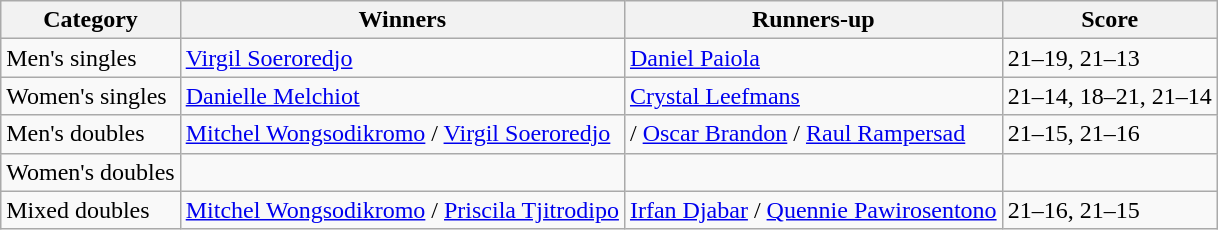<table class=wikitable style="white-space:nowrap;">
<tr>
<th>Category</th>
<th>Winners</th>
<th>Runners-up</th>
<th>Score</th>
</tr>
<tr>
<td>Men's singles</td>
<td>  <a href='#'>Virgil Soeroredjo</a></td>
<td>  <a href='#'>Daniel Paiola</a></td>
<td>21–19, 21–13</td>
</tr>
<tr>
<td>Women's singles</td>
<td>  <a href='#'>Danielle Melchiot</a></td>
<td>  <a href='#'>Crystal Leefmans</a></td>
<td>21–14, 18–21, 21–14</td>
</tr>
<tr>
<td>Men's doubles</td>
<td>  <a href='#'>Mitchel Wongsodikromo</a> / <a href='#'>Virgil Soeroredjo</a></td>
<td>/  <a href='#'>Oscar Brandon</a> / <a href='#'>Raul Rampersad</a></td>
<td>21–15, 21–16</td>
</tr>
<tr>
<td>Women's doubles</td>
<td></td>
<td></td>
<td></td>
</tr>
<tr>
<td>Mixed doubles</td>
<td>  <a href='#'>Mitchel Wongsodikromo</a> / <a href='#'>Priscila Tjitrodipo</a></td>
<td>  <a href='#'>Irfan Djabar</a> / <a href='#'>Quennie Pawirosentono</a></td>
<td>21–16, 21–15</td>
</tr>
</table>
